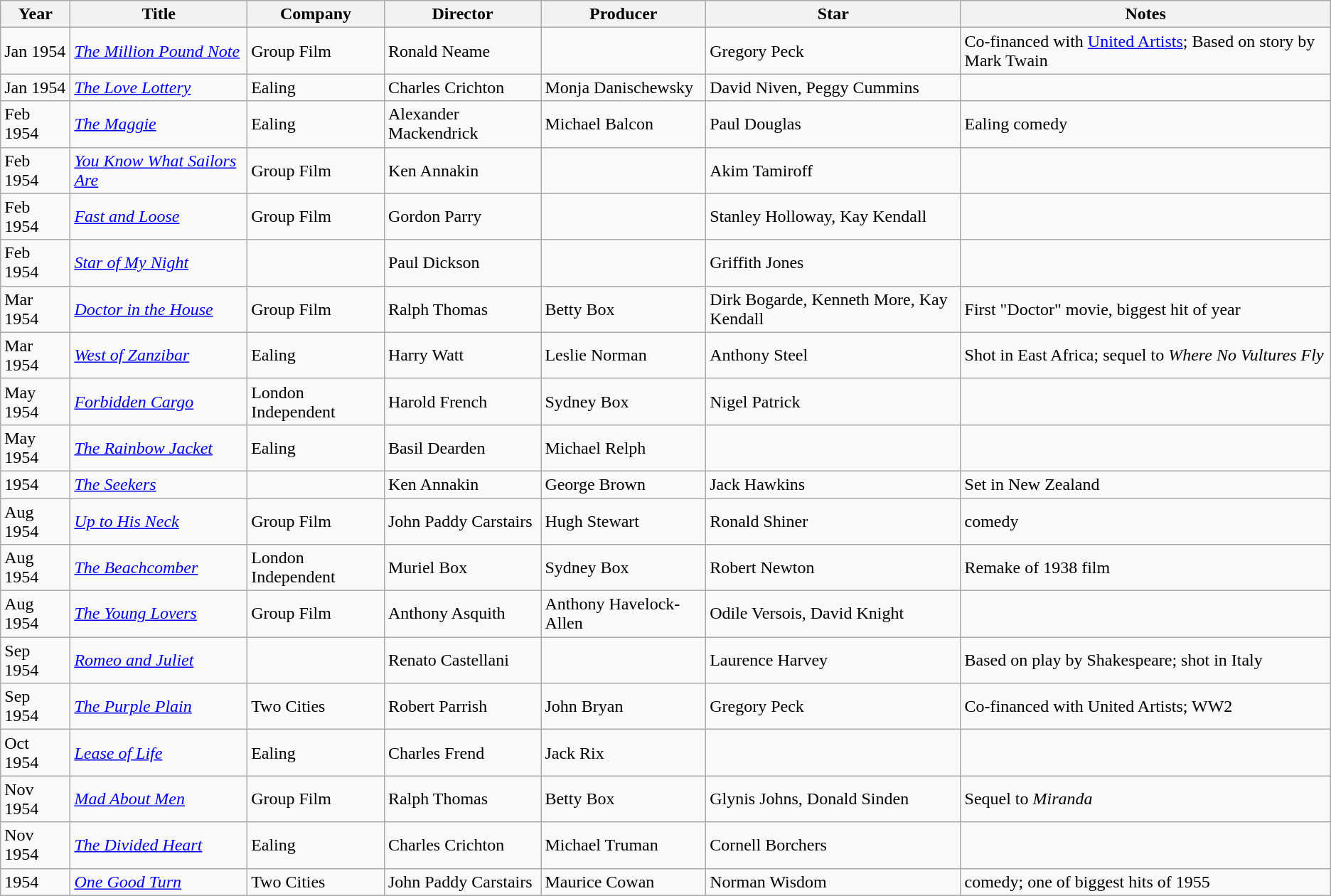<table class="wikitable sortable">
<tr>
<th>Year</th>
<th>Title</th>
<th>Company</th>
<th>Director</th>
<th>Producer</th>
<th>Star</th>
<th>Notes</th>
</tr>
<tr>
<td>Jan 1954</td>
<td><em><a href='#'>The Million Pound Note</a></em></td>
<td>Group Film</td>
<td>Ronald Neame</td>
<td></td>
<td>Gregory Peck</td>
<td>Co‐financed with <a href='#'>United Artists</a>; Based on story by Mark Twain</td>
</tr>
<tr>
<td>Jan 1954</td>
<td><em><a href='#'>The Love Lottery</a></em></td>
<td>Ealing</td>
<td>Charles Crichton</td>
<td>Monja Danischewsky</td>
<td>David Niven, Peggy Cummins</td>
<td></td>
</tr>
<tr>
<td>Feb 1954</td>
<td><em><a href='#'>The Maggie</a></em></td>
<td>Ealing</td>
<td>Alexander Mackendrick</td>
<td>Michael Balcon</td>
<td>Paul Douglas</td>
<td>Ealing comedy</td>
</tr>
<tr>
<td>Feb 1954</td>
<td><em><a href='#'>You Know What Sailors Are</a></em></td>
<td>Group Film</td>
<td>Ken Annakin</td>
<td></td>
<td>Akim Tamiroff</td>
<td></td>
</tr>
<tr>
<td>Feb 1954</td>
<td><em><a href='#'>Fast and Loose</a></em></td>
<td>Group Film</td>
<td>Gordon Parry</td>
<td></td>
<td>Stanley Holloway, Kay Kendall</td>
<td></td>
</tr>
<tr>
<td>Feb 1954</td>
<td><em><a href='#'>Star of My Night</a></em></td>
<td></td>
<td>Paul Dickson</td>
<td></td>
<td>Griffith Jones</td>
<td></td>
</tr>
<tr>
<td>Mar 1954</td>
<td><em><a href='#'>Doctor in the House</a></em></td>
<td>Group Film</td>
<td>Ralph Thomas</td>
<td>Betty Box</td>
<td>Dirk Bogarde, Kenneth More, Kay Kendall</td>
<td>First "Doctor" movie, biggest hit of year</td>
</tr>
<tr>
<td>Mar 1954</td>
<td><em><a href='#'>West of Zanzibar</a></em></td>
<td>Ealing</td>
<td>Harry Watt</td>
<td>Leslie Norman</td>
<td>Anthony Steel</td>
<td>Shot in East Africa; sequel to <em>Where No Vultures Fly</em></td>
</tr>
<tr>
<td>May 1954</td>
<td><em><a href='#'>Forbidden Cargo</a></em></td>
<td>London Independent</td>
<td>Harold French</td>
<td>Sydney Box</td>
<td>Nigel Patrick</td>
<td></td>
</tr>
<tr>
<td>May 1954</td>
<td><em><a href='#'>The Rainbow Jacket</a></em></td>
<td>Ealing</td>
<td>Basil Dearden</td>
<td>Michael Relph</td>
<td></td>
<td></td>
</tr>
<tr>
<td>1954</td>
<td><em><a href='#'>The Seekers</a></em></td>
<td></td>
<td>Ken Annakin</td>
<td>George Brown</td>
<td>Jack Hawkins</td>
<td>Set in New Zealand</td>
</tr>
<tr>
<td>Aug 1954</td>
<td><em><a href='#'>Up to His Neck</a></em></td>
<td>Group Film</td>
<td>John Paddy Carstairs</td>
<td>Hugh Stewart</td>
<td>Ronald Shiner</td>
<td>comedy</td>
</tr>
<tr>
<td>Aug 1954</td>
<td><em><a href='#'>The Beachcomber</a></em></td>
<td>London Independent</td>
<td>Muriel Box</td>
<td>Sydney Box</td>
<td>Robert Newton</td>
<td>Remake of 1938 film</td>
</tr>
<tr>
<td>Aug 1954</td>
<td><em><a href='#'>The Young Lovers</a></em></td>
<td>Group Film</td>
<td>Anthony Asquith</td>
<td>Anthony Havelock-Allen</td>
<td>Odile Versois, David Knight</td>
<td></td>
</tr>
<tr>
<td>Sep 1954</td>
<td><em><a href='#'>Romeo and Juliet</a></em></td>
<td></td>
<td>Renato Castellani</td>
<td></td>
<td>Laurence Harvey</td>
<td>Based on play by Shakespeare; shot in Italy</td>
</tr>
<tr>
<td>Sep 1954</td>
<td><em><a href='#'>The Purple Plain</a></em></td>
<td>Two Cities</td>
<td>Robert Parrish</td>
<td>John Bryan</td>
<td>Gregory Peck</td>
<td>Co‐financed with United Artists; WW2</td>
</tr>
<tr>
<td>Oct 1954</td>
<td><em><a href='#'>Lease of Life</a></em></td>
<td>Ealing</td>
<td>Charles Frend</td>
<td>Jack Rix</td>
<td></td>
<td></td>
</tr>
<tr>
<td>Nov 1954</td>
<td><em><a href='#'>Mad About Men</a></em></td>
<td>Group Film</td>
<td>Ralph Thomas</td>
<td>Betty Box</td>
<td>Glynis Johns, Donald Sinden</td>
<td>Sequel to <em>Miranda</em></td>
</tr>
<tr>
<td>Nov 1954</td>
<td><em><a href='#'>The Divided Heart</a></em></td>
<td>Ealing</td>
<td>Charles Crichton</td>
<td>Michael Truman</td>
<td>Cornell Borchers</td>
<td></td>
</tr>
<tr>
<td>1954</td>
<td><em><a href='#'>One Good Turn</a></em></td>
<td>Two Cities</td>
<td>John Paddy Carstairs</td>
<td>Maurice Cowan</td>
<td>Norman Wisdom</td>
<td>comedy; one of biggest hits of 1955</td>
</tr>
</table>
